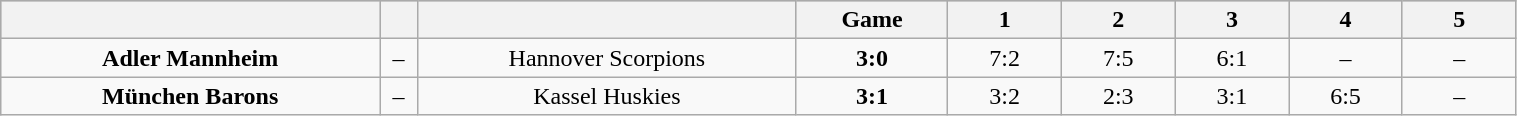<table class="wikitable" width="80%">
<tr style="background-color:#c0c0c0;">
<th style="width:25%;"></th>
<th style="width:2.5%;"></th>
<th style="width:25%;"></th>
<th style="width:10%;">Game</th>
<th style="width:7.5%;">1</th>
<th style="width:7.5%;">2</th>
<th style="width:7.5%;">3</th>
<th style="width:7.5%;">4</th>
<th style="width:7.5%;">5</th>
</tr>
<tr align="center">
<td><strong>Adler Mannheim</strong></td>
<td>–</td>
<td>Hannover Scorpions</td>
<td><strong>3:0</strong></td>
<td>7:2</td>
<td>7:5</td>
<td>6:1</td>
<td>–</td>
<td>–</td>
</tr>
<tr align="center">
<td><strong>München Barons</strong></td>
<td>–</td>
<td>Kassel Huskies</td>
<td><strong>3:1</strong></td>
<td>3:2</td>
<td>2:3</td>
<td>3:1</td>
<td>6:5</td>
<td>–</td>
</tr>
</table>
